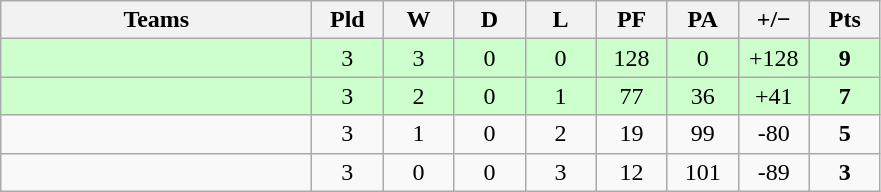<table class="wikitable" style="text-align: center;">
<tr>
<th width="200">Teams</th>
<th width="40">Pld</th>
<th width="40">W</th>
<th width="40">D</th>
<th width="40">L</th>
<th width="40">PF</th>
<th width="40">PA</th>
<th width="40">+/−</th>
<th width="40">Pts</th>
</tr>
<tr bgcolor=#ccffcc>
<td align=left></td>
<td>3</td>
<td>3</td>
<td>0</td>
<td>0</td>
<td>128</td>
<td>0</td>
<td>+128</td>
<td><strong>9</strong></td>
</tr>
<tr bgcolor=#ccffcc>
<td align=left></td>
<td>3</td>
<td>2</td>
<td>0</td>
<td>1</td>
<td>77</td>
<td>36</td>
<td>+41</td>
<td><strong>7</strong></td>
</tr>
<tr>
<td align=left></td>
<td>3</td>
<td>1</td>
<td>0</td>
<td>2</td>
<td>19</td>
<td>99</td>
<td>-80</td>
<td><strong>5</strong></td>
</tr>
<tr>
<td align=left></td>
<td>3</td>
<td>0</td>
<td>0</td>
<td>3</td>
<td>12</td>
<td>101</td>
<td>-89</td>
<td><strong>3</strong></td>
</tr>
</table>
